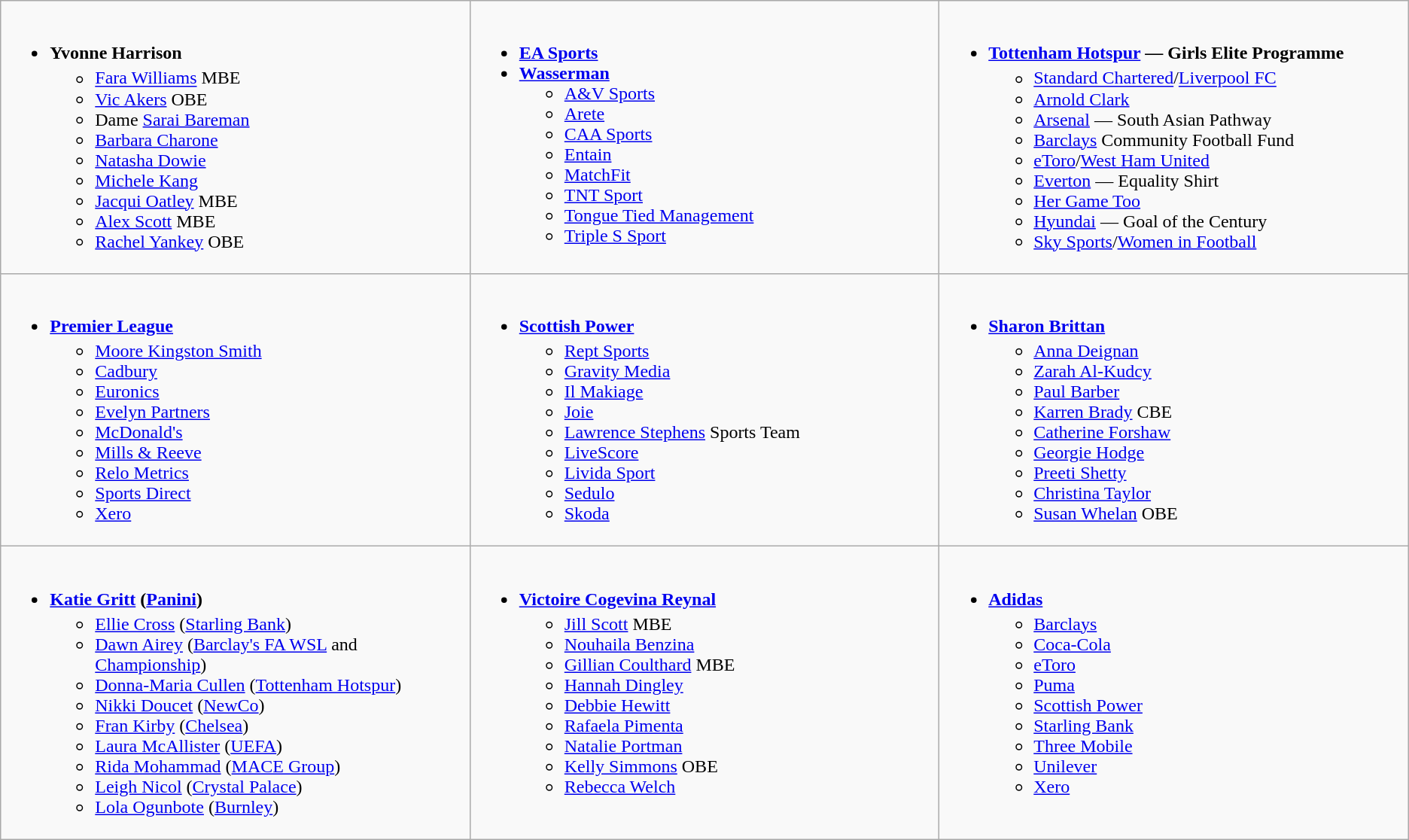<table class="wikitable">
<tr>
<td style="vertical-align:top;" width="33%"><br><ul><li><strong>Yvonne Harrison</strong><ul><li><a href='#'>Fara Williams</a> MBE<sup></sup></li><li><a href='#'>Vic Akers</a> OBE</li><li>Dame <a href='#'>Sarai Bareman</a></li><li><a href='#'>Barbara Charone</a></li><li><a href='#'>Natasha Dowie</a></li><li><a href='#'>Michele Kang</a></li><li><a href='#'>Jacqui Oatley</a> MBE</li><li><a href='#'>Alex Scott</a> MBE</li><li><a href='#'>Rachel Yankey</a> OBE</li></ul></li></ul></td>
<td style="vertical-align:top;" width="33%"><br><ul><li><strong><a href='#'>EA Sports</a></strong></li><li><strong><a href='#'>Wasserman</a></strong><ul><li><a href='#'>A&V Sports</a></li><li><a href='#'>Arete</a></li><li><a href='#'>CAA Sports</a></li><li><a href='#'>Entain</a></li><li><a href='#'>MatchFit</a></li><li><a href='#'>TNT Sport</a></li><li><a href='#'>Tongue Tied Management</a></li><li><a href='#'>Triple S Sport</a></li></ul></li></ul></td>
<td style="vertical-align:top;" width="33%"><br><ul><li><strong><a href='#'>Tottenham Hotspur</a> — Girls Elite Programme</strong><ul><li><a href='#'>Standard Chartered</a>/<a href='#'>Liverpool FC</a><sup></sup></li><li><a href='#'>Arnold Clark</a></li><li><a href='#'>Arsenal</a> — South Asian Pathway</li><li><a href='#'>Barclays</a> Community Football Fund</li><li><a href='#'>eToro</a>/<a href='#'>West Ham United</a></li><li><a href='#'>Everton</a> — Equality Shirt</li><li><a href='#'>Her Game Too</a></li><li><a href='#'>Hyundai</a> — Goal of the Century</li><li><a href='#'>Sky Sports</a>/<a href='#'>Women in Football</a></li></ul></li></ul></td>
</tr>
<tr>
<td style="vertical-align:top;" width="33%"><br><ul><li><strong><a href='#'>Premier League</a></strong><ul><li><a href='#'>Moore Kingston Smith</a><sup></sup></li><li><a href='#'>Cadbury</a></li><li><a href='#'>Euronics</a></li><li><a href='#'>Evelyn Partners</a></li><li><a href='#'>McDonald's</a></li><li><a href='#'>Mills & Reeve</a></li><li><a href='#'>Relo Metrics</a></li><li><a href='#'>Sports Direct</a></li><li><a href='#'>Xero</a></li></ul></li></ul></td>
<td style="vertical-align:top;" width="33%"><br><ul><li><strong><a href='#'>Scottish Power</a></strong><ul><li><a href='#'>Rept Sports</a><sup></sup></li><li><a href='#'>Gravity Media</a></li><li><a href='#'>Il Makiage</a></li><li><a href='#'>Joie</a></li><li><a href='#'>Lawrence Stephens</a> Sports Team</li><li><a href='#'>LiveScore</a></li><li><a href='#'>Livida Sport</a></li><li><a href='#'>Sedulo</a></li><li><a href='#'>Skoda</a></li></ul></li></ul></td>
<td style="vertical-align:top;" width="33%"><br><ul><li><strong><a href='#'>Sharon Brittan</a></strong><ul><li><a href='#'>Anna Deignan</a><sup></sup></li><li><a href='#'>Zarah Al-Kudcy</a></li><li><a href='#'>Paul Barber</a></li><li><a href='#'>Karren Brady</a> CBE</li><li><a href='#'>Catherine Forshaw</a></li><li><a href='#'>Georgie Hodge</a></li><li><a href='#'>Preeti Shetty</a></li><li><a href='#'>Christina Taylor</a></li><li><a href='#'>Susan Whelan</a> OBE</li></ul></li></ul></td>
</tr>
<tr>
<td style="vertical-align:top;" width="33%"><br><ul><li><strong><a href='#'>Katie Gritt</a> (<a href='#'>Panini</a>)</strong><ul><li><a href='#'>Ellie Cross</a> (<a href='#'>Starling Bank</a>)<sup></sup></li><li><a href='#'>Dawn Airey</a> (<a href='#'>Barclay's FA WSL</a> and <a href='#'>Championship</a>)</li><li><a href='#'>Donna-Maria Cullen</a> (<a href='#'>Tottenham Hotspur</a>)</li><li><a href='#'>Nikki Doucet</a> (<a href='#'>NewCo</a>)</li><li><a href='#'>Fran Kirby</a> (<a href='#'>Chelsea</a>)</li><li><a href='#'>Laura McAllister</a> (<a href='#'>UEFA</a>)</li><li><a href='#'>Rida Mohammad</a> (<a href='#'>MACE Group</a>)</li><li><a href='#'>Leigh Nicol</a> (<a href='#'>Crystal Palace</a>)</li><li><a href='#'>Lola Ogunbote</a> (<a href='#'>Burnley</a>)</li></ul></li></ul></td>
<td style="vertical-align:top;" width="33%"><br><ul><li><strong><a href='#'>Victoire Cogevina Reynal</a></strong><ul><li><a href='#'>Jill Scott</a> MBE<sup></sup></li><li><a href='#'>Nouhaila Benzina</a></li><li><a href='#'>Gillian Coulthard</a> MBE</li><li><a href='#'>Hannah Dingley</a></li><li><a href='#'>Debbie Hewitt</a></li><li><a href='#'>Rafaela Pimenta</a></li><li><a href='#'>Natalie Portman</a></li><li><a href='#'>Kelly Simmons</a> OBE</li><li><a href='#'>Rebecca Welch</a></li></ul></li></ul></td>
<td style="vertical-align:top;" width="33%"><br><ul><li><strong><a href='#'>Adidas</a></strong><ul><li><a href='#'>Barclays</a><sup></sup></li><li><a href='#'>Coca-Cola</a></li><li><a href='#'>eToro</a></li><li><a href='#'>Puma</a></li><li><a href='#'>Scottish Power</a></li><li><a href='#'>Starling Bank</a></li><li><a href='#'>Three Mobile</a></li><li><a href='#'>Unilever</a></li><li><a href='#'>Xero</a></li></ul></li></ul></td>
</tr>
</table>
